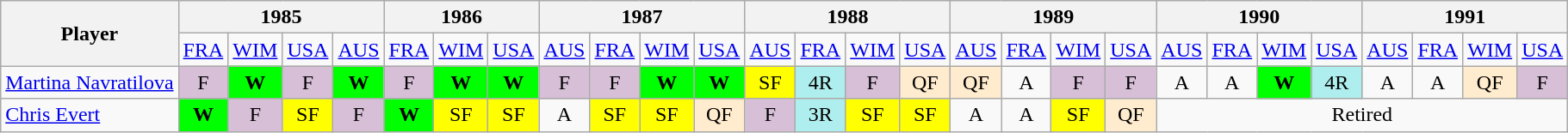<table class="wikitable">
<tr>
<th rowspan="2">Player</th>
<th colspan="4">1985</th>
<th colspan="3">1986</th>
<th colspan="4">1987</th>
<th colspan="4">1988</th>
<th colspan="4">1989</th>
<th colspan="4">1990</th>
<th colspan="4">1991</th>
</tr>
<tr>
<td><a href='#'>FRA</a></td>
<td><a href='#'>WIM</a></td>
<td><a href='#'>USA</a></td>
<td><a href='#'>AUS</a></td>
<td><a href='#'>FRA</a></td>
<td><a href='#'>WIM</a></td>
<td><a href='#'>USA</a></td>
<td><a href='#'>AUS</a></td>
<td><a href='#'>FRA</a></td>
<td><a href='#'>WIM</a></td>
<td><a href='#'>USA</a></td>
<td><a href='#'>AUS</a></td>
<td><a href='#'>FRA</a></td>
<td><a href='#'>WIM</a></td>
<td><a href='#'>USA</a></td>
<td><a href='#'>AUS</a></td>
<td><a href='#'>FRA</a></td>
<td><a href='#'>WIM</a></td>
<td><a href='#'>USA</a></td>
<td><a href='#'>AUS</a></td>
<td><a href='#'>FRA</a></td>
<td><a href='#'>WIM</a></td>
<td><a href='#'>USA</a></td>
<td><a href='#'>AUS</a></td>
<td><a href='#'>FRA</a></td>
<td><a href='#'>WIM</a></td>
<td><a href='#'>USA</a></td>
</tr>
<tr align="center">
<td align="left"> <a href='#'>Martina Navratilova</a></td>
<td style="background:#D8BFD8;">F</td>
<td style="background:#00ff00;"><strong>W</strong></td>
<td style="background:#D8BFD8;">F</td>
<td style="background:#00ff00;"><strong>W</strong></td>
<td style="background:#D8BFD8;">F</td>
<td style="background:#00ff00;"><strong>W</strong></td>
<td style="background:#00ff00;"><strong>W</strong></td>
<td style="background:#D8BFD8;">F</td>
<td style="background:#D8BFD8;">F</td>
<td style="background:#00ff00;"><strong>W</strong></td>
<td style="background:#00ff00;"><strong>W</strong></td>
<td style="background:yellow;">SF</td>
<td style="background:#afeeee;">4R</td>
<td style="background:#D8BFD8;">F</td>
<td style="background:#ffebcd;">QF</td>
<td style="background:#ffebcd;">QF</td>
<td>A</td>
<td style="background:#D8BFD8;">F</td>
<td style="background:#D8BFD8;">F</td>
<td>A</td>
<td>A</td>
<td style="background:#00ff00;"><strong>W</strong></td>
<td style="background:#afeeee;">4R</td>
<td>A</td>
<td>A</td>
<td style="background:#ffebcd;">QF</td>
<td style="background:#D8BFD8;">F</td>
</tr>
<tr align="center">
<td align="left"> <a href='#'>Chris Evert</a></td>
<td style="background:#00ff00;"><strong>W</strong></td>
<td style="background:#D8BFD8;">F</td>
<td style="background:yellow;">SF</td>
<td style="background:#D8BFD8;">F</td>
<td style="background:#00ff00;"><strong>W</strong></td>
<td style="background:yellow;">SF</td>
<td style="background:yellow;">SF</td>
<td>A</td>
<td style="background:yellow;">SF</td>
<td style="background:yellow;">SF</td>
<td style="background:#ffebcd;">QF</td>
<td style="background:#D8BFD8;">F</td>
<td style="background:#afeeee;">3R</td>
<td style="background:yellow;">SF</td>
<td style="background:yellow;">SF</td>
<td>A</td>
<td>A</td>
<td style="background:yellow;">SF</td>
<td style="background:#ffebcd;">QF</td>
<td colspan="8">Retired</td>
</tr>
</table>
